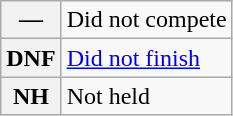<table class="wikitable">
<tr>
<th scope="row">—</th>
<td>Did not compete</td>
</tr>
<tr>
<th scope="row">DNF</th>
<td><a href='#'>Did not finish</a></td>
</tr>
<tr>
<th scope="row">NH</th>
<td>Not held</td>
</tr>
</table>
